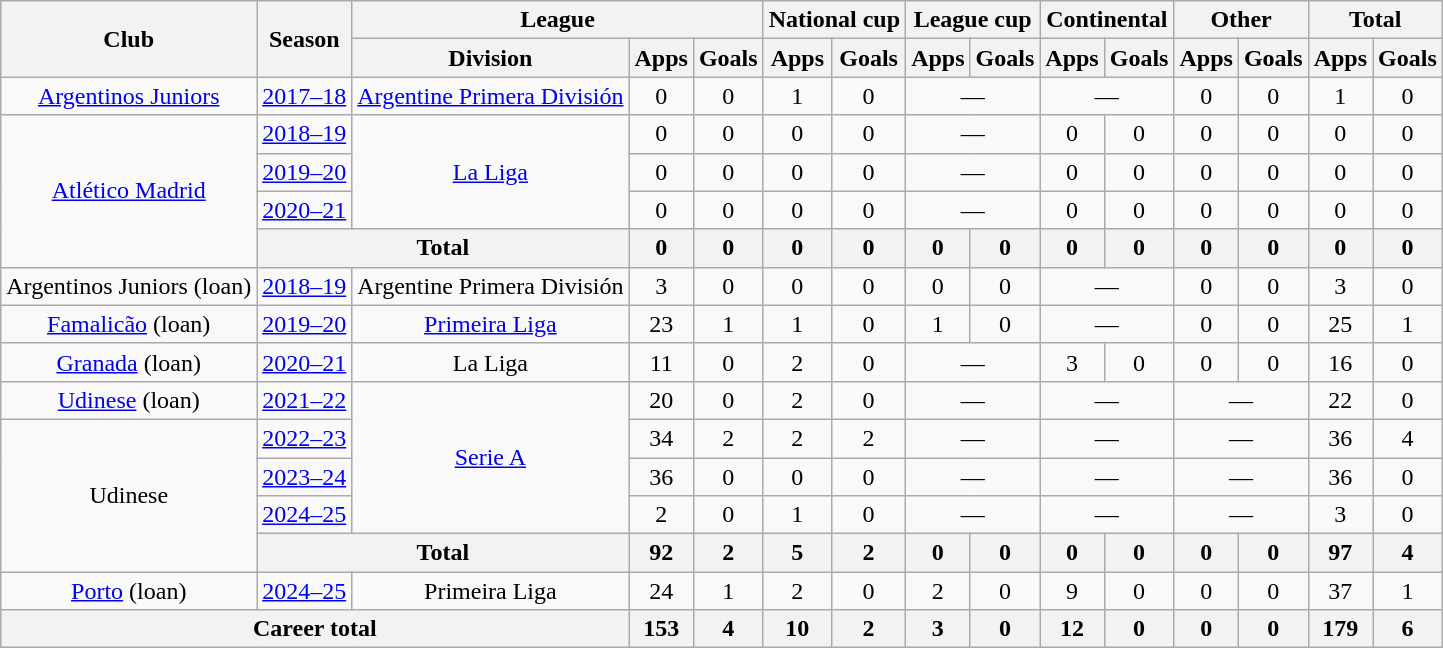<table class="wikitable" style="text-align:center">
<tr>
<th rowspan="2">Club</th>
<th rowspan="2">Season</th>
<th colspan="3">League</th>
<th colspan="2">National cup</th>
<th colspan="2">League cup</th>
<th colspan="2">Continental</th>
<th colspan="2">Other</th>
<th colspan="2">Total</th>
</tr>
<tr>
<th>Division</th>
<th>Apps</th>
<th>Goals</th>
<th>Apps</th>
<th>Goals</th>
<th>Apps</th>
<th>Goals</th>
<th>Apps</th>
<th>Goals</th>
<th>Apps</th>
<th>Goals</th>
<th>Apps</th>
<th>Goals</th>
</tr>
<tr>
<td><a href='#'>Argentinos Juniors</a></td>
<td><a href='#'>2017–18</a></td>
<td><a href='#'>Argentine Primera División</a></td>
<td>0</td>
<td>0</td>
<td>1</td>
<td>0</td>
<td colspan="2">—</td>
<td colspan="2">—</td>
<td>0</td>
<td>0</td>
<td>1</td>
<td>0</td>
</tr>
<tr>
<td rowspan="4"><a href='#'>Atlético Madrid</a></td>
<td><a href='#'>2018–19</a></td>
<td rowspan="3"><a href='#'>La Liga</a></td>
<td>0</td>
<td>0</td>
<td>0</td>
<td>0</td>
<td colspan="2">—</td>
<td>0</td>
<td>0</td>
<td>0</td>
<td>0</td>
<td>0</td>
<td>0</td>
</tr>
<tr>
<td><a href='#'>2019–20</a></td>
<td>0</td>
<td>0</td>
<td>0</td>
<td>0</td>
<td colspan="2">—</td>
<td>0</td>
<td>0</td>
<td>0</td>
<td>0</td>
<td>0</td>
<td>0</td>
</tr>
<tr>
<td><a href='#'>2020–21</a></td>
<td>0</td>
<td>0</td>
<td>0</td>
<td>0</td>
<td colspan="2">—</td>
<td>0</td>
<td>0</td>
<td>0</td>
<td>0</td>
<td>0</td>
<td>0</td>
</tr>
<tr>
<th colspan="2">Total</th>
<th>0</th>
<th>0</th>
<th>0</th>
<th>0</th>
<th>0</th>
<th>0</th>
<th>0</th>
<th>0</th>
<th>0</th>
<th>0</th>
<th>0</th>
<th>0</th>
</tr>
<tr>
<td>Argentinos Juniors (loan)</td>
<td><a href='#'>2018–19</a></td>
<td>Argentine Primera División</td>
<td>3</td>
<td>0</td>
<td>0</td>
<td>0</td>
<td>0</td>
<td>0</td>
<td colspan="2">—</td>
<td>0</td>
<td>0</td>
<td>3</td>
<td>0</td>
</tr>
<tr>
<td><a href='#'>Famalicão</a> (loan)</td>
<td><a href='#'>2019–20</a></td>
<td><a href='#'>Primeira Liga</a></td>
<td>23</td>
<td>1</td>
<td>1</td>
<td>0</td>
<td>1</td>
<td>0</td>
<td colspan="2">—</td>
<td>0</td>
<td>0</td>
<td>25</td>
<td>1</td>
</tr>
<tr>
<td><a href='#'>Granada</a> (loan)</td>
<td><a href='#'>2020–21</a></td>
<td>La Liga</td>
<td>11</td>
<td>0</td>
<td>2</td>
<td>0</td>
<td colspan="2">—</td>
<td>3</td>
<td>0</td>
<td>0</td>
<td>0</td>
<td>16</td>
<td>0</td>
</tr>
<tr>
<td><a href='#'>Udinese</a> (loan)</td>
<td><a href='#'>2021–22</a></td>
<td rowspan="4"><a href='#'>Serie A</a></td>
<td>20</td>
<td>0</td>
<td>2</td>
<td>0</td>
<td colspan="2">—</td>
<td colspan="2">—</td>
<td colspan="2">—</td>
<td>22</td>
<td>0</td>
</tr>
<tr>
<td rowspan="4">Udinese</td>
<td><a href='#'>2022–23</a></td>
<td>34</td>
<td>2</td>
<td>2</td>
<td>2</td>
<td colspan="2">—</td>
<td colspan="2">—</td>
<td colspan="2">—</td>
<td>36</td>
<td>4</td>
</tr>
<tr>
<td><a href='#'>2023–24</a></td>
<td>36</td>
<td>0</td>
<td>0</td>
<td>0</td>
<td colspan="2">—</td>
<td colspan="2">—</td>
<td colspan="2">—</td>
<td>36</td>
<td>0</td>
</tr>
<tr>
<td><a href='#'>2024–25</a></td>
<td>2</td>
<td>0</td>
<td>1</td>
<td>0</td>
<td colspan="2">—</td>
<td colspan="2">—</td>
<td colspan="2">—</td>
<td>3</td>
<td>0</td>
</tr>
<tr>
<th colspan="2">Total</th>
<th>92</th>
<th>2</th>
<th>5</th>
<th>2</th>
<th>0</th>
<th>0</th>
<th>0</th>
<th>0</th>
<th>0</th>
<th>0</th>
<th>97</th>
<th>4</th>
</tr>
<tr>
<td><a href='#'>Porto</a> (loan)</td>
<td><a href='#'>2024–25</a></td>
<td>Primeira Liga</td>
<td>24</td>
<td>1</td>
<td>2</td>
<td>0</td>
<td>2</td>
<td>0</td>
<td>9</td>
<td>0</td>
<td>0</td>
<td>0</td>
<td>37</td>
<td>1</td>
</tr>
<tr>
<th colspan="3">Career total</th>
<th>153</th>
<th>4</th>
<th>10</th>
<th>2</th>
<th>3</th>
<th>0</th>
<th>12</th>
<th>0</th>
<th>0</th>
<th>0</th>
<th>179</th>
<th>6</th>
</tr>
</table>
